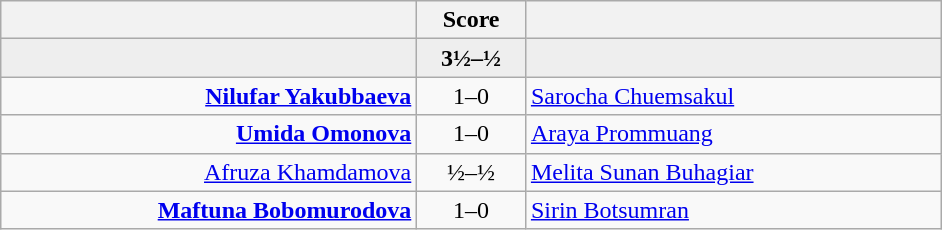<table class="wikitable" style="text-align: center; ">
<tr>
<th align="right" width="270"></th>
<th width="65">Score</th>
<th align="left" width="270"></th>
</tr>
<tr style="background:#eeeeee;">
<td align=right></td>
<td align=center><strong>3½–½</strong></td>
<td align=left></td>
</tr>
<tr>
<td align=right><strong><a href='#'>Nilufar Yakubbaeva</a></strong></td>
<td align=center>1–0</td>
<td align=left><a href='#'>Sarocha Chuemsakul</a></td>
</tr>
<tr>
<td align=right><strong><a href='#'>Umida Omonova</a></strong></td>
<td align=center>1–0</td>
<td align=left><a href='#'>Araya Prommuang</a></td>
</tr>
<tr>
<td align=right><a href='#'>Afruza Khamdamova</a></td>
<td align=center>½–½</td>
<td align=left><a href='#'>Melita Sunan Buhagiar</a></td>
</tr>
<tr>
<td align=right><strong><a href='#'>Maftuna Bobomurodova</a></strong></td>
<td align=center>1–0</td>
<td align=left><a href='#'>Sirin Botsumran</a></td>
</tr>
</table>
